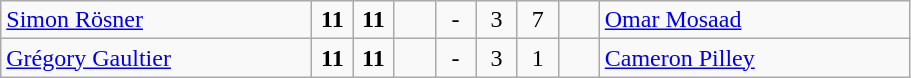<table class="wikitable">
<tr>
<td width=200> <a href='#'>Simon Rösner</a></td>
<td style="width:20px; text-align:center;"><strong>11</strong></td>
<td style="width:20px; text-align:center;"><strong>11</strong></td>
<td style="width:20px; text-align:center;"></td>
<td style="width:20px; text-align:center;">-</td>
<td style="width:20px; text-align:center;">3</td>
<td style="width:20px; text-align:center;">7</td>
<td style="width:20px; text-align:center;"></td>
<td width=200> <a href='#'>Omar Mosaad</a></td>
</tr>
<tr>
<td> <a href='#'>Grégory Gaultier</a></td>
<td style="text-align:center;"><strong>11</strong></td>
<td style="text-align:center;"><strong>11</strong></td>
<td style="text-align:center;"></td>
<td style="text-align:center;">-</td>
<td style="text-align:center;">3</td>
<td style="text-align:center;">1</td>
<td style="text-align:center;"></td>
<td> <a href='#'>Cameron Pilley</a></td>
</tr>
</table>
